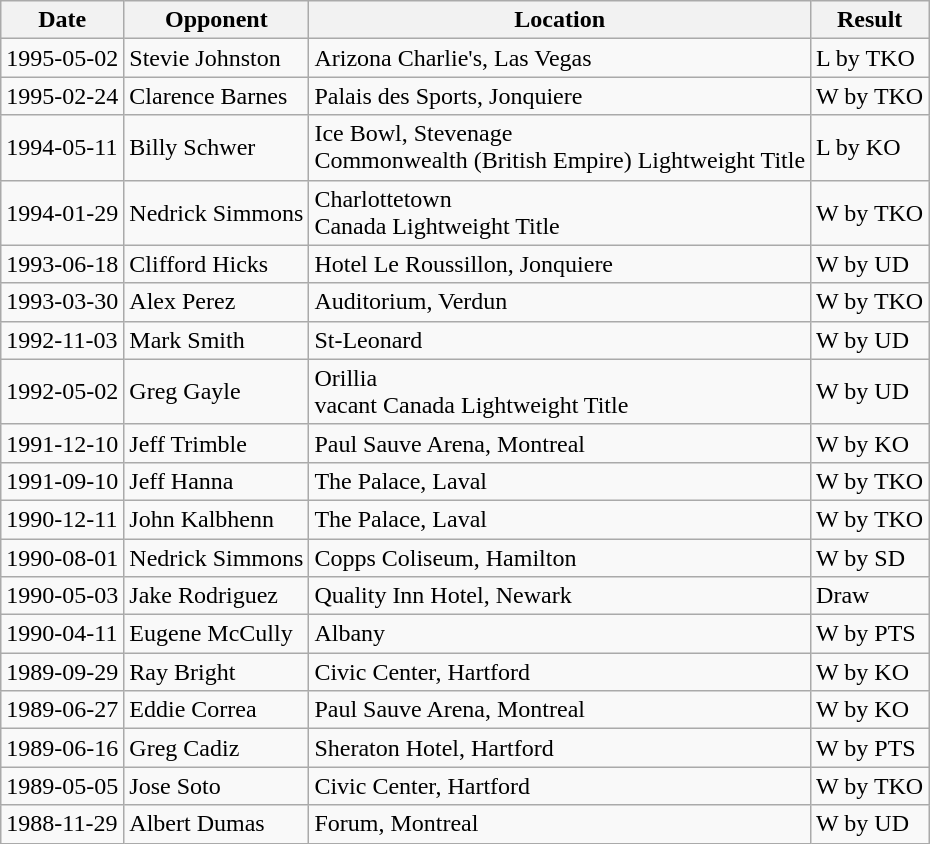<table class="wikitable">
<tr>
<th>Date</th>
<th>Opponent</th>
<th>Location</th>
<th>Result</th>
</tr>
<tr>
<td>1995-05-02</td>
<td>Stevie Johnston</td>
<td>Arizona Charlie's, Las Vegas<br></td>
<td>L by TKO</td>
</tr>
<tr>
<td>1995-02-24</td>
<td>Clarence Barnes</td>
<td>Palais des Sports, Jonquiere</td>
<td>W by TKO</td>
</tr>
<tr>
<td>1994-05-11</td>
<td>Billy Schwer</td>
<td>Ice Bowl, Stevenage<br>Commonwealth (British Empire) Lightweight Title</td>
<td>L by KO</td>
</tr>
<tr>
<td>1994-01-29</td>
<td>Nedrick Simmons</td>
<td>Charlottetown<br>Canada Lightweight Title</td>
<td>W by TKO</td>
</tr>
<tr>
<td>1993-06-18</td>
<td>Clifford Hicks</td>
<td>Hotel Le Roussillon, Jonquiere</td>
<td>W by UD</td>
</tr>
<tr>
<td>1993-03-30</td>
<td>Alex Perez</td>
<td>Auditorium, Verdun</td>
<td>W by TKO</td>
</tr>
<tr>
<td>1992-11-03</td>
<td>Mark Smith</td>
<td>St-Leonard</td>
<td>W by UD</td>
</tr>
<tr>
<td>1992-05-02</td>
<td>Greg Gayle</td>
<td>Orillia<br>vacant Canada Lightweight Title</td>
<td>W by UD</td>
</tr>
<tr>
<td>1991-12-10</td>
<td>Jeff Trimble</td>
<td>Paul Sauve Arena, Montreal</td>
<td>W by KO</td>
</tr>
<tr>
<td>1991-09-10</td>
<td>Jeff Hanna</td>
<td>The Palace, Laval</td>
<td>W by TKO</td>
</tr>
<tr>
<td>1990-12-11</td>
<td>John Kalbhenn</td>
<td>The Palace, Laval</td>
<td>W by TKO</td>
</tr>
<tr>
<td>1990-08-01</td>
<td>Nedrick Simmons</td>
<td>Copps Coliseum, Hamilton</td>
<td>W by SD</td>
</tr>
<tr>
<td>1990-05-03</td>
<td>Jake Rodriguez</td>
<td>Quality Inn Hotel, Newark</td>
<td>Draw</td>
</tr>
<tr>
<td>1990-04-11</td>
<td>Eugene McCully</td>
<td>Albany</td>
<td>W by PTS</td>
</tr>
<tr>
<td>1989-09-29</td>
<td>Ray Bright</td>
<td>Civic Center, Hartford</td>
<td>W by KO</td>
</tr>
<tr>
<td>1989-06-27</td>
<td>Eddie Correa</td>
<td>Paul Sauve Arena, Montreal</td>
<td>W by KO</td>
</tr>
<tr>
<td>1989-06-16</td>
<td>Greg Cadiz</td>
<td>Sheraton Hotel, Hartford</td>
<td>W by PTS</td>
</tr>
<tr>
<td>1989-05-05</td>
<td>Jose Soto</td>
<td>Civic Center, Hartford</td>
<td>W by TKO</td>
</tr>
<tr>
<td>1988-11-29</td>
<td>Albert Dumas</td>
<td>Forum, Montreal</td>
<td>W by UD</td>
</tr>
</table>
